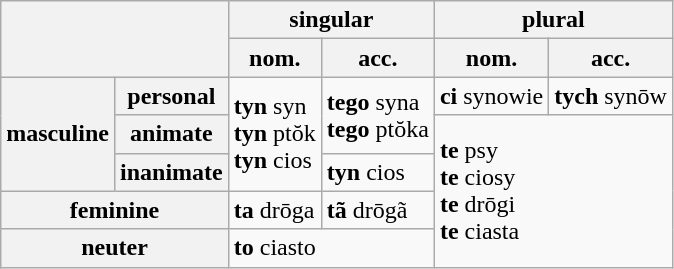<table class="wikitable">
<tr>
<th colspan="2" rowspan="2"></th>
<th colspan="2"><strong>singular</strong></th>
<th colspan="2"><strong>plural</strong></th>
</tr>
<tr>
<th>nom.</th>
<th>acc.</th>
<th>nom.</th>
<th>acc.</th>
</tr>
<tr>
<th rowspan="3"><strong>masculine</strong></th>
<th>personal</th>
<td rowspan="3"><strong>tyn</strong> syn<br><strong>tyn</strong> ptŏk<br><strong>tyn</strong> cios</td>
<td rowspan="2"><strong>tego</strong> syna<br><strong>tego</strong> ptŏka</td>
<td><strong>ci</strong> synowie</td>
<td><strong>tych</strong> synōw</td>
</tr>
<tr>
<th>animate</th>
<td colspan="2" rowspan="4"><strong>te</strong> psy<br><strong>te</strong> ciosy<br><strong>te</strong> drōgi<br><strong>te</strong> ciasta</td>
</tr>
<tr>
<th>inanimate</th>
<td><strong>tyn</strong> cios</td>
</tr>
<tr>
<th colspan="2"><strong>feminine</strong></th>
<td><strong>ta</strong> drōga</td>
<td><strong>tã</strong> drōgã</td>
</tr>
<tr>
<th colspan="2"><strong>neuter</strong></th>
<td colspan="2"><strong>to</strong> ciasto</td>
</tr>
</table>
